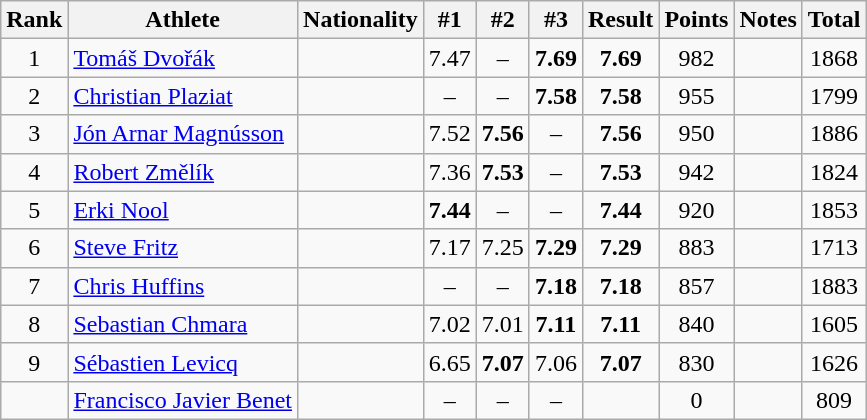<table class="wikitable sortable" style="text-align:center">
<tr>
<th>Rank</th>
<th>Athlete</th>
<th>Nationality</th>
<th>#1</th>
<th>#2</th>
<th>#3</th>
<th>Result</th>
<th>Points</th>
<th>Notes</th>
<th>Total</th>
</tr>
<tr>
<td>1</td>
<td align=left><a href='#'>Tomáš Dvořák</a></td>
<td align=left></td>
<td>7.47</td>
<td>–</td>
<td><strong>7.69</strong></td>
<td><strong>7.69</strong></td>
<td>982</td>
<td></td>
<td>1868</td>
</tr>
<tr>
<td>2</td>
<td align=left><a href='#'>Christian Plaziat</a></td>
<td align=left></td>
<td>–</td>
<td>–</td>
<td><strong>7.58</strong></td>
<td><strong>7.58</strong></td>
<td>955</td>
<td></td>
<td>1799</td>
</tr>
<tr>
<td>3</td>
<td align=left><a href='#'>Jón Arnar Magnússon</a></td>
<td align=left></td>
<td>7.52</td>
<td><strong>7.56</strong></td>
<td>–</td>
<td><strong>7.56</strong></td>
<td>950</td>
<td></td>
<td>1886</td>
</tr>
<tr>
<td>4</td>
<td align=left><a href='#'>Robert Změlík</a></td>
<td align=left></td>
<td>7.36</td>
<td><strong>7.53</strong></td>
<td>–</td>
<td><strong>7.53</strong></td>
<td>942</td>
<td></td>
<td>1824</td>
</tr>
<tr>
<td>5</td>
<td align=left><a href='#'>Erki Nool</a></td>
<td align=left></td>
<td><strong>7.44</strong></td>
<td>–</td>
<td>–</td>
<td><strong>7.44</strong></td>
<td>920</td>
<td></td>
<td>1853</td>
</tr>
<tr>
<td>6</td>
<td align=left><a href='#'>Steve Fritz</a></td>
<td align=left></td>
<td>7.17</td>
<td>7.25</td>
<td><strong>7.29</strong></td>
<td><strong>7.29</strong></td>
<td>883</td>
<td></td>
<td>1713</td>
</tr>
<tr>
<td>7</td>
<td align=left><a href='#'>Chris Huffins</a></td>
<td align=left></td>
<td>–</td>
<td>–</td>
<td><strong>7.18</strong></td>
<td><strong>7.18</strong></td>
<td>857</td>
<td></td>
<td>1883</td>
</tr>
<tr>
<td>8</td>
<td align=left><a href='#'>Sebastian Chmara</a></td>
<td align=left></td>
<td>7.02</td>
<td>7.01</td>
<td><strong>7.11</strong></td>
<td><strong>7.11</strong></td>
<td>840</td>
<td></td>
<td>1605</td>
</tr>
<tr>
<td>9</td>
<td align=left><a href='#'>Sébastien Levicq</a></td>
<td align=left></td>
<td>6.65</td>
<td><strong>7.07</strong></td>
<td>7.06</td>
<td><strong>7.07</strong></td>
<td>830</td>
<td></td>
<td>1626</td>
</tr>
<tr>
<td></td>
<td align=left><a href='#'>Francisco Javier Benet</a></td>
<td align=left></td>
<td>–</td>
<td>–</td>
<td>–</td>
<td><strong></strong></td>
<td>0</td>
<td></td>
<td>809</td>
</tr>
</table>
